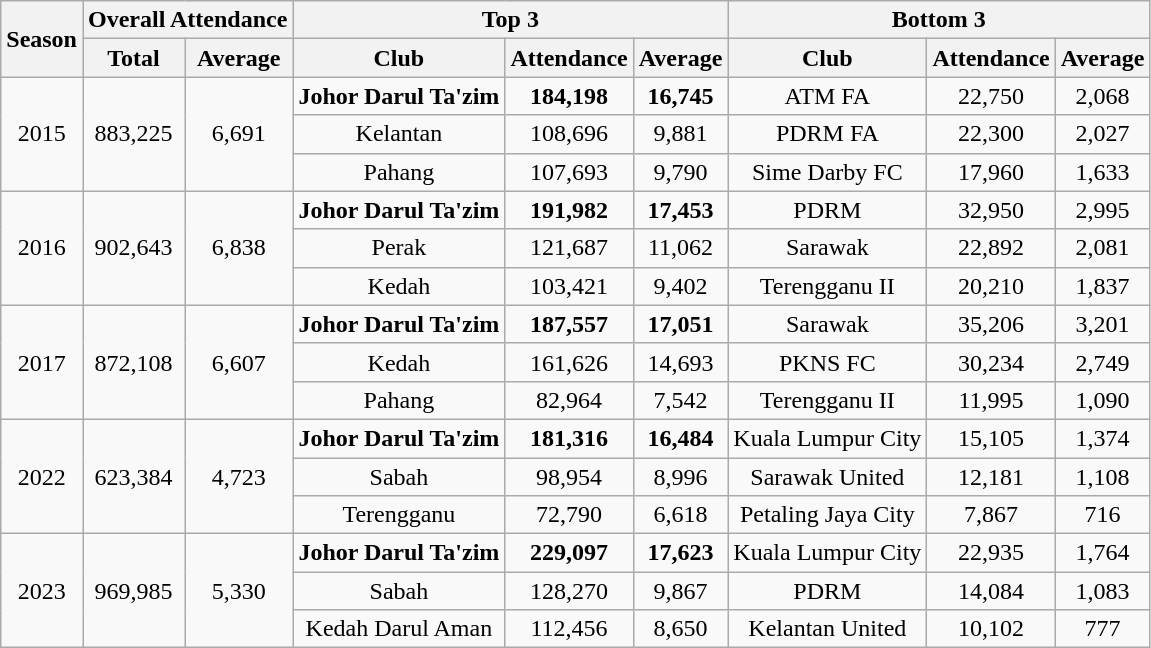<table class="wikitable" style="text-align:center;">
<tr>
<th rowspan="2">Season</th>
<th colspan="2">Overall Attendance</th>
<th colspan="3">Top 3</th>
<th colspan="3">Bottom 3</th>
</tr>
<tr>
<th>Total</th>
<th>Average</th>
<th>Club</th>
<th>Attendance</th>
<th>Average</th>
<th>Club</th>
<th>Attendance</th>
<th>Average</th>
</tr>
<tr>
<td rowspan="3">2015</td>
<td rowspan="3">883,225</td>
<td rowspan="3">6,691</td>
<td><strong>Johor Darul Ta'zim </strong></td>
<td><strong>184,198</strong></td>
<td><strong>16,745</strong></td>
<td>ATM FA</td>
<td>22,750</td>
<td>2,068</td>
</tr>
<tr>
<td>Kelantan</td>
<td>108,696</td>
<td>9,881</td>
<td>PDRM FA</td>
<td>22,300</td>
<td>2,027</td>
</tr>
<tr>
<td>Pahang</td>
<td>107,693</td>
<td>9,790</td>
<td>Sime Darby FC</td>
<td>17,960</td>
<td>1,633</td>
</tr>
<tr>
<td rowspan="3">2016</td>
<td rowspan="3">902,643</td>
<td rowspan="3">6,838</td>
<td><strong>Johor Darul Ta'zim</strong></td>
<td><strong>191,982</strong></td>
<td><strong>17,453</strong></td>
<td>PDRM</td>
<td>32,950</td>
<td>2,995</td>
</tr>
<tr>
<td>Perak</td>
<td>121,687</td>
<td>11,062</td>
<td>Sarawak</td>
<td>22,892</td>
<td>2,081</td>
</tr>
<tr>
<td>Kedah</td>
<td>103,421</td>
<td>9,402</td>
<td>Terengganu II</td>
<td>20,210</td>
<td>1,837</td>
</tr>
<tr>
<td rowspan="3">2017</td>
<td rowspan="3">872,108</td>
<td rowspan="3">6,607</td>
<td><strong>Johor Darul Ta'zim </strong></td>
<td><strong>187,557</strong></td>
<td><strong>17,051</strong></td>
<td>Sarawak</td>
<td>35,206</td>
<td>3,201</td>
</tr>
<tr>
<td>Kedah</td>
<td>161,626</td>
<td>14,693</td>
<td>PKNS FC</td>
<td>30,234</td>
<td>2,749</td>
</tr>
<tr>
<td>Pahang</td>
<td>82,964</td>
<td>7,542</td>
<td>Terengganu II</td>
<td>11,995</td>
<td>1,090</td>
</tr>
<tr>
<td rowspan="3">2022</td>
<td rowspan="3">623,384</td>
<td rowspan="3">4,723</td>
<td><strong>Johor Darul Ta'zim </strong></td>
<td><strong>181,316</strong></td>
<td><strong>16,484</strong></td>
<td>Kuala Lumpur City</td>
<td>15,105</td>
<td>1,374</td>
</tr>
<tr>
<td>Sabah</td>
<td>98,954</td>
<td>8,996</td>
<td>Sarawak United</td>
<td>12,181</td>
<td>1,108</td>
</tr>
<tr>
<td>Terengganu</td>
<td>72,790</td>
<td>6,618</td>
<td>Petaling Jaya City</td>
<td>7,867</td>
<td>716</td>
</tr>
<tr>
<td rowspan="3">2023</td>
<td rowspan="3">969,985</td>
<td rowspan="3">5,330</td>
<td><strong>Johor Darul Ta'zim </strong></td>
<td><strong>229,097</strong></td>
<td><strong>17,623</strong></td>
<td>Kuala Lumpur City</td>
<td>22,935</td>
<td>1,764</td>
</tr>
<tr>
<td>Sabah</td>
<td>128,270</td>
<td>9,867</td>
<td>PDRM</td>
<td>14,084</td>
<td>1,083</td>
</tr>
<tr>
<td>Kedah Darul Aman</td>
<td>112,456</td>
<td>8,650</td>
<td>Kelantan United</td>
<td>10,102</td>
<td>777</td>
</tr>
</table>
